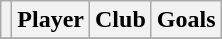<table class="wikitable">
<tr>
<th></th>
<th>Player</th>
<th>Club</th>
<th>Goals</th>
</tr>
<tr>
</tr>
</table>
